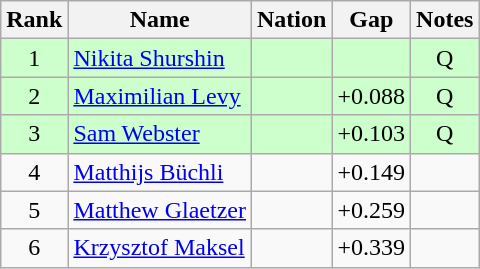<table class="wikitable sortable" style="text-align:center">
<tr>
<th>Rank</th>
<th>Name</th>
<th>Nation</th>
<th>Gap</th>
<th>Notes</th>
</tr>
<tr bgcolor=ccffcc>
<td>1</td>
<td align=left><a href='#'>Nikita Shurshin</a></td>
<td align=left></td>
<td></td>
<td>Q</td>
</tr>
<tr bgcolor=ccffcc>
<td>2</td>
<td align=left><a href='#'>Maximilian Levy</a></td>
<td align=left></td>
<td>+0.088</td>
<td>Q</td>
</tr>
<tr bgcolor=ccffcc>
<td>3</td>
<td align=left><a href='#'>Sam Webster</a></td>
<td align=left></td>
<td>+0.103</td>
<td>Q</td>
</tr>
<tr>
<td>4</td>
<td align=left><a href='#'>Matthijs Büchli</a></td>
<td align=left></td>
<td>+0.149</td>
<td></td>
</tr>
<tr>
<td>5</td>
<td align=left><a href='#'>Matthew Glaetzer</a></td>
<td align=left></td>
<td>+0.259</td>
<td></td>
</tr>
<tr>
<td>6</td>
<td align=left><a href='#'>Krzysztof Maksel</a></td>
<td align=left></td>
<td>+0.339</td>
<td></td>
</tr>
</table>
